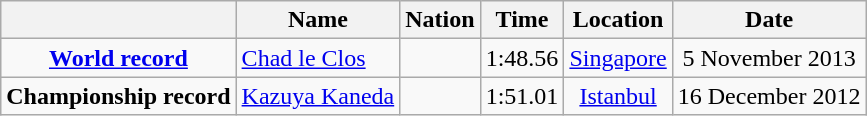<table class=wikitable style=text-align:center>
<tr>
<th></th>
<th>Name</th>
<th>Nation</th>
<th>Time</th>
<th>Location</th>
<th>Date</th>
</tr>
<tr>
<td><strong><a href='#'>World record</a></strong></td>
<td align=left><a href='#'>Chad le Clos</a></td>
<td align=left></td>
<td align=left>1:48.56</td>
<td><a href='#'>Singapore</a></td>
<td>5 November 2013</td>
</tr>
<tr>
<td><strong>Championship record</strong></td>
<td align=left><a href='#'>Kazuya Kaneda</a></td>
<td align=left></td>
<td align=left>1:51.01</td>
<td><a href='#'>Istanbul</a></td>
<td>16 December 2012</td>
</tr>
</table>
